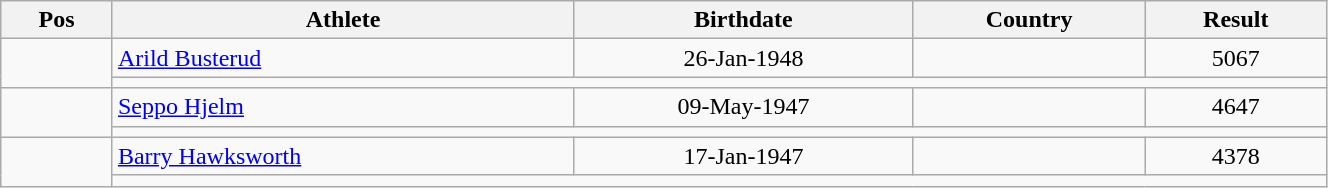<table class="wikitable"  style="text-align:center; width:70%;">
<tr>
<th>Pos</th>
<th>Athlete</th>
<th>Birthdate</th>
<th>Country</th>
<th>Result</th>
</tr>
<tr>
<td align=center rowspan=2></td>
<td align=left><a href='#'>Arild Busterud</a></td>
<td>26-Jan-1948</td>
<td align=left></td>
<td>5067</td>
</tr>
<tr>
<td colspan=4></td>
</tr>
<tr>
<td align=center rowspan=2></td>
<td align=left><a href='#'>Seppo Hjelm</a></td>
<td>09-May-1947</td>
<td align=left></td>
<td>4647</td>
</tr>
<tr>
<td colspan=4></td>
</tr>
<tr>
<td align=center rowspan=2></td>
<td align=left><a href='#'>Barry Hawksworth</a></td>
<td>17-Jan-1947</td>
<td align=left></td>
<td>4378</td>
</tr>
<tr>
<td colspan=4></td>
</tr>
</table>
